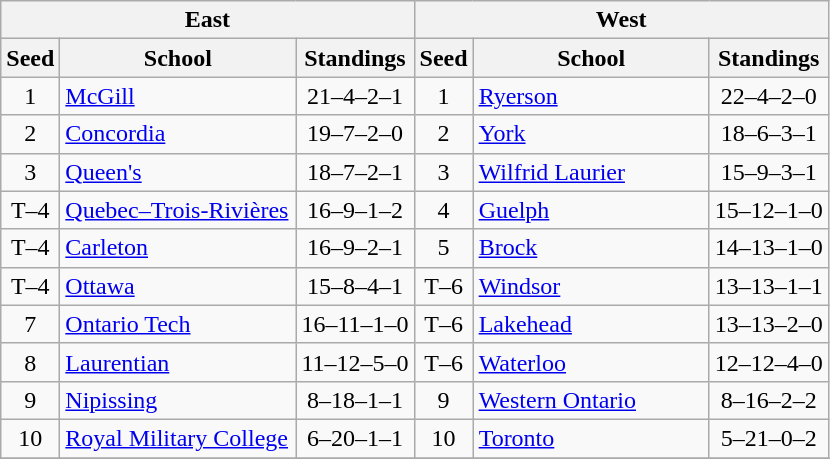<table class="wikitable">
<tr>
<th colspan=3>East</th>
<th colspan=3>West</th>
</tr>
<tr>
<th>Seed</th>
<th style="width:150px">School</th>
<th>Standings</th>
<th>Seed</th>
<th style="width:150px">School</th>
<th>Standings</th>
</tr>
<tr>
<td align=center>1</td>
<td><a href='#'>McGill</a></td>
<td align=center>21–4–2–1</td>
<td align=center>1</td>
<td><a href='#'>Ryerson</a></td>
<td align=center>22–4–2–0</td>
</tr>
<tr>
<td align=center>2</td>
<td><a href='#'>Concordia</a></td>
<td align=center>19–7–2–0</td>
<td align=center>2</td>
<td><a href='#'>York</a></td>
<td align=center>18–6–3–1</td>
</tr>
<tr>
<td align=center>3</td>
<td><a href='#'>Queen's</a></td>
<td align=center>18–7–2–1</td>
<td align=center>3</td>
<td><a href='#'>Wilfrid Laurier</a></td>
<td align=center>15–9–3–1</td>
</tr>
<tr>
<td align=center>T–4</td>
<td><a href='#'>Quebec–Trois-Rivières</a></td>
<td align=center>16–9–1–2</td>
<td align=center>4</td>
<td><a href='#'>Guelph</a></td>
<td align=center>15–12–1–0</td>
</tr>
<tr>
<td align=center>T–4</td>
<td><a href='#'>Carleton</a></td>
<td align=center>16–9–2–1</td>
<td align=center>5</td>
<td><a href='#'>Brock</a></td>
<td align=center>14–13–1–0</td>
</tr>
<tr>
<td align=center>T–4</td>
<td><a href='#'>Ottawa</a></td>
<td align=center>15–8–4–1</td>
<td align=center>T–6</td>
<td><a href='#'>Windsor</a></td>
<td align=center>13–13–1–1</td>
</tr>
<tr>
<td align=center>7</td>
<td><a href='#'>Ontario Tech</a></td>
<td align=center>16–11–1–0</td>
<td align=center>T–6</td>
<td><a href='#'>Lakehead</a></td>
<td align=center>13–13–2–0</td>
</tr>
<tr>
<td align=center>8</td>
<td><a href='#'>Laurentian</a></td>
<td align=center>11–12–5–0</td>
<td align=center>T–6</td>
<td><a href='#'>Waterloo</a></td>
<td align=center>12–12–4–0</td>
</tr>
<tr>
<td align=center>9</td>
<td><a href='#'>Nipissing</a></td>
<td align=center>8–18–1–1</td>
<td align=center>9</td>
<td><a href='#'>Western Ontario</a></td>
<td align=center>8–16–2–2</td>
</tr>
<tr>
<td align=center>10</td>
<td><a href='#'>Royal Military College</a></td>
<td align=center>6–20–1–1</td>
<td align=center>10</td>
<td><a href='#'>Toronto</a></td>
<td align=center>5–21–0–2</td>
</tr>
<tr>
</tr>
</table>
